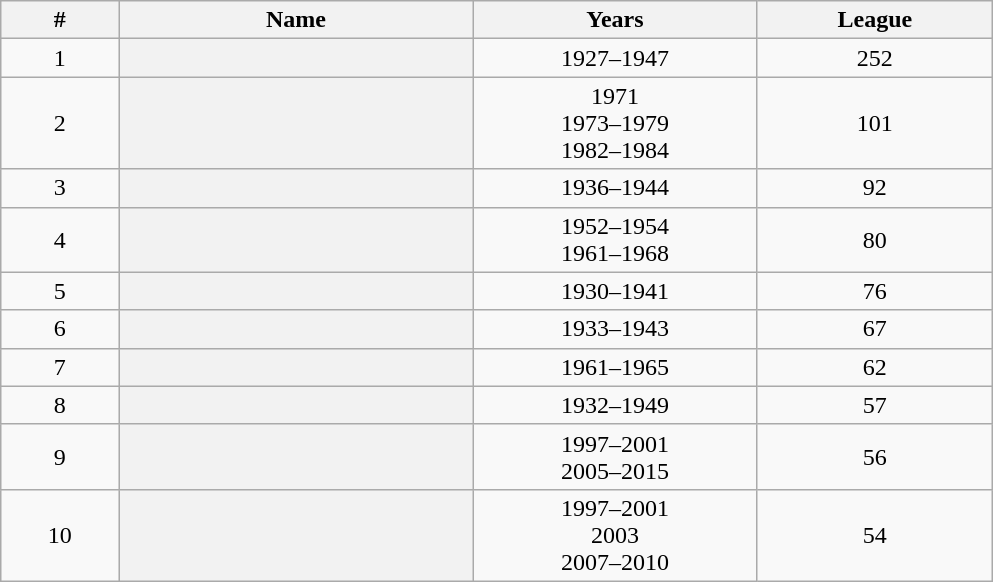<table class="sortable wikitable plainrowheaders"  style="text-align: center;">
<tr>
<th scope="col" style="width:5%;">#</th>
<th scope="col" style="width:15%;">Name</th>
<th scope="col" style="width:12%;">Years</th>
<th scope="col" style="width:10%;">League</th>
</tr>
<tr>
<td>1</td>
<th scope="row"> </th>
<td>1927–1947</td>
<td>252</td>
</tr>
<tr>
<td>2</td>
<th scope="row"> </th>
<td>1971<br>1973–1979<br>1982–1984</td>
<td>101</td>
</tr>
<tr>
<td>3</td>
<th scope="row"> </th>
<td>1936–1944</td>
<td>92</td>
</tr>
<tr>
<td>4</td>
<th scope="row"> </th>
<td>1952–1954<br>1961–1968</td>
<td>80</td>
</tr>
<tr>
<td>5</td>
<th scope="row"> </th>
<td>1930–1941</td>
<td>76</td>
</tr>
<tr>
<td>6</td>
<th scope="row"> </th>
<td>1933–1943</td>
<td>67</td>
</tr>
<tr>
<td>7</td>
<th scope="row"> </th>
<td>1961–1965</td>
<td>62</td>
</tr>
<tr>
<td>8</td>
<th scope="row"> </th>
<td>1932–1949</td>
<td>57</td>
</tr>
<tr>
<td>9</td>
<th scope="row"> </th>
<td>1997–2001<br>2005–2015</td>
<td>56</td>
</tr>
<tr>
<td>10</td>
<th scope="row"> </th>
<td>1997–2001<br>2003<br>2007–2010</td>
<td>54</td>
</tr>
</table>
